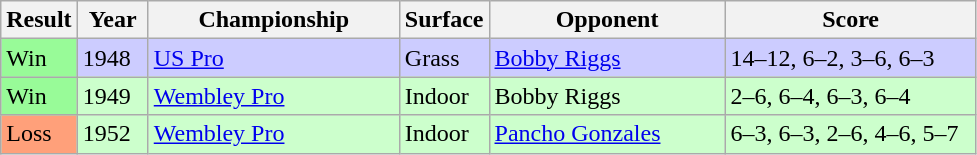<table class="sortable wikitable">
<tr>
<th style="width:40px">Result</th>
<th style="width:40px">Year</th>
<th style="width:160px">Championship</th>
<th style="width:50px">Surface</th>
<th style="width:150px">Opponent</th>
<th style="width:160px" class="unsortable">Score</th>
</tr>
<tr style="background:#ccf;">
<td style="background:#98fb98;">Win</td>
<td>1948</td>
<td><a href='#'>US Pro</a></td>
<td>Grass</td>
<td> <a href='#'>Bobby Riggs</a></td>
<td>14–12, 6–2, 3–6, 6–3</td>
</tr>
<tr style="background:#cfc;">
<td style="background:#98fb98;">Win</td>
<td>1949</td>
<td><a href='#'>Wembley Pro</a></td>
<td>Indoor</td>
<td> Bobby Riggs</td>
<td>2–6, 6–4, 6–3, 6–4</td>
</tr>
<tr style="background:#cfc;">
<td style="background:#ffa07a;">Loss</td>
<td>1952</td>
<td><a href='#'>Wembley Pro</a></td>
<td>Indoor</td>
<td> <a href='#'>Pancho Gonzales</a></td>
<td>6–3, 6–3, 2–6, 4–6, 5–7</td>
</tr>
</table>
